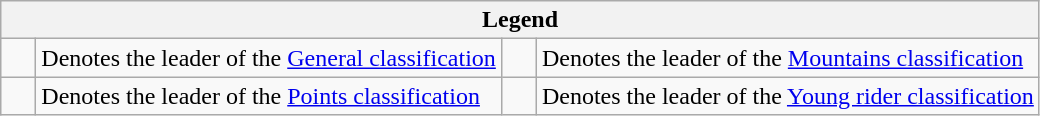<table class="wikitable">
<tr>
<th colspan=4>Legend</th>
</tr>
<tr>
<td>    </td>
<td>Denotes the leader of the <a href='#'>General classification</a></td>
<td>    </td>
<td>Denotes the leader of the <a href='#'>Mountains classification</a></td>
</tr>
<tr>
<td>    </td>
<td>Denotes the leader of the <a href='#'>Points classification</a></td>
<td>    </td>
<td>Denotes the leader of the <a href='#'>Young rider classification</a></td>
</tr>
</table>
